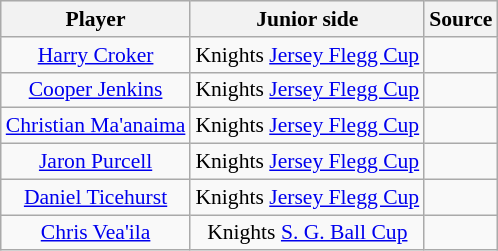<table class="wikitable sortable" style="text-align: center; font-size:90%">
<tr style="background:#efefef;">
<th>Player</th>
<th>Junior side</th>
<th>Source</th>
</tr>
<tr>
<td><a href='#'>Harry Croker</a></td>
<td>Knights <a href='#'>Jersey Flegg Cup</a></td>
<td></td>
</tr>
<tr>
<td><a href='#'>Cooper Jenkins</a></td>
<td>Knights <a href='#'>Jersey Flegg Cup</a></td>
<td></td>
</tr>
<tr>
<td><a href='#'>Christian Ma'anaima</a></td>
<td>Knights <a href='#'>Jersey Flegg Cup</a></td>
<td></td>
</tr>
<tr>
<td><a href='#'>Jaron Purcell</a></td>
<td>Knights <a href='#'>Jersey Flegg Cup</a></td>
<td></td>
</tr>
<tr>
<td><a href='#'>Daniel Ticehurst</a></td>
<td>Knights <a href='#'>Jersey Flegg Cup</a></td>
<td></td>
</tr>
<tr>
<td><a href='#'>Chris Vea'ila</a></td>
<td>Knights <a href='#'>S. G. Ball Cup</a></td>
<td></td>
</tr>
</table>
